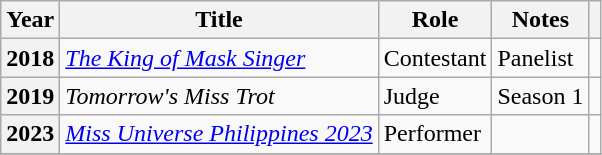<table class="wikitable sortable plainrowheaders">
<tr>
<th scope="col">Year</th>
<th scope="col">Title</th>
<th scope="col">Role</th>
<th scope="col">Notes</th>
<th scope="col" class="unsortable"></th>
</tr>
<tr>
<th scope="row">2018</th>
<td><em><a href='#'>The King of Mask Singer</a></em></td>
<td>Contestant</td>
<td>Panelist</td>
<td></td>
</tr>
<tr>
<th scope="row">2019</th>
<td><em>Tomorrow's Miss Trot </em></td>
<td>Judge</td>
<td>Season 1</td>
<td></td>
</tr>
<tr>
<th scope="row">2023</th>
<td><em><a href='#'>Miss Universe Philippines 2023</a></em></td>
<td>Performer</td>
<td></td>
<td></td>
</tr>
<tr>
</tr>
</table>
